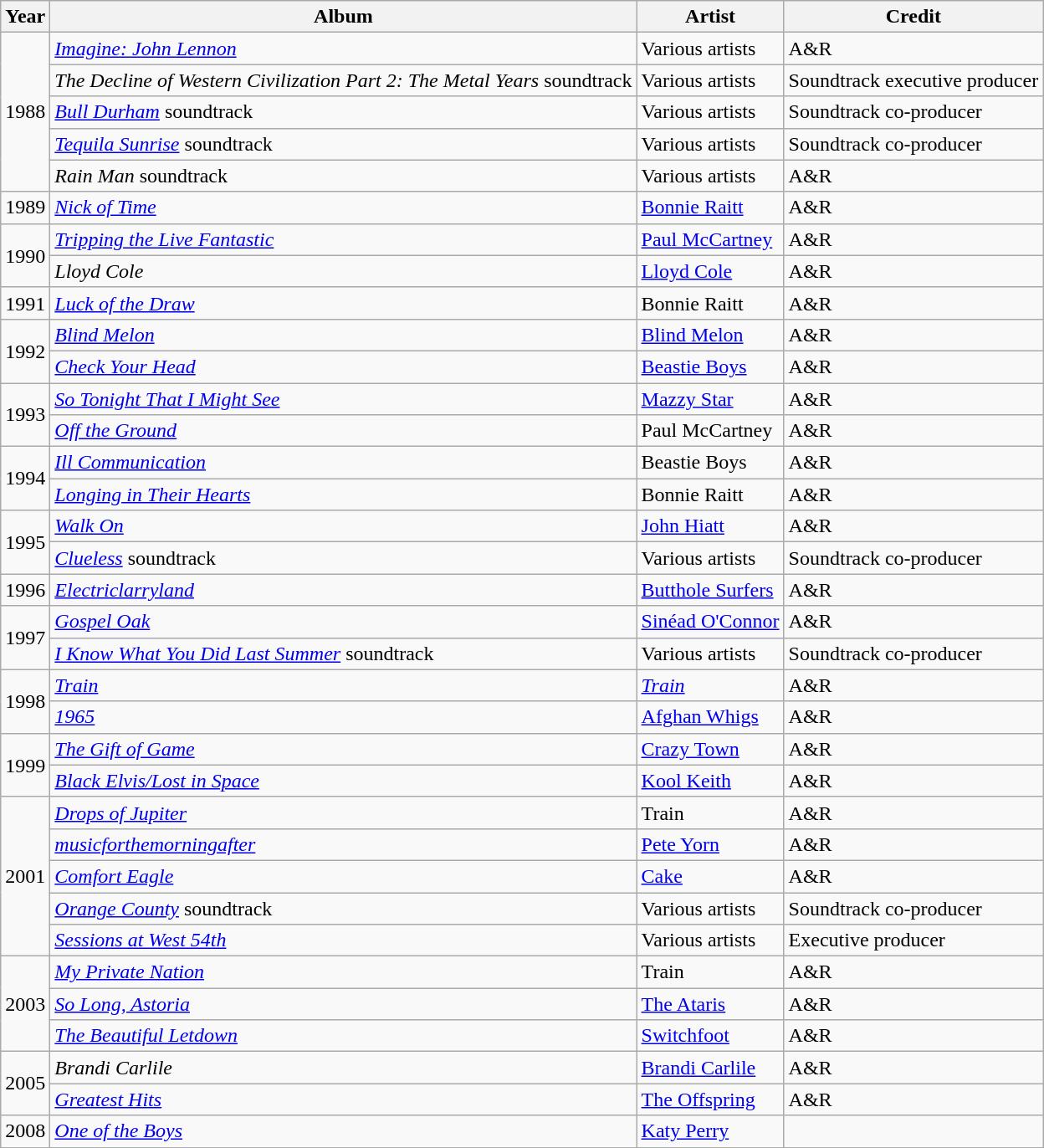<table class="wikitable sortable">
<tr>
<th>Year</th>
<th>Album</th>
<th>Artist</th>
<th>Credit</th>
</tr>
<tr>
<td rowspan="5">1988</td>
<td><em><a href='#'>Imagine: John Lennon</a></em></td>
<td>Various artists</td>
<td>A&R</td>
</tr>
<tr>
<td><em>The Decline of Western Civilization Part 2:  The Metal Years</em> soundtrack</td>
<td>Various artists</td>
<td>Soundtrack executive producer</td>
</tr>
<tr>
<td><em><a href='#'>Bull Durham</a></em> soundtrack</td>
<td>Various artists</td>
<td>Soundtrack co-producer</td>
</tr>
<tr>
<td><em><a href='#'>Tequila Sunrise</a></em> soundtrack</td>
<td>Various artists</td>
<td>Soundtrack co-producer</td>
</tr>
<tr>
<td><em>Rain Man</em> soundtrack</td>
<td>Various artists</td>
<td>A&R</td>
</tr>
<tr>
<td rowspan="1">1989</td>
<td><a href='#'><em>Nick of Time</em></a></td>
<td><a href='#'>Bonnie Raitt</a></td>
<td>A&R</td>
</tr>
<tr>
<td rowspan="2">1990</td>
<td><em><a href='#'>Tripping the Live Fantastic</a></em></td>
<td><a href='#'>Paul McCartney</a></td>
<td>A&R</td>
</tr>
<tr>
<td><em>Lloyd Cole</em></td>
<td><a href='#'>Lloyd Cole</a></td>
<td>A&R</td>
</tr>
<tr>
<td rowspan="1">1991</td>
<td><em><a href='#'>Luck of the Draw</a></em></td>
<td>Bonnie Raitt</td>
<td>A&R</td>
</tr>
<tr>
<td rowspan="2">1992</td>
<td><em><a href='#'>Blind Melon</a></em></td>
<td><a href='#'>Blind Melon</a></td>
<td>A&R</td>
</tr>
<tr>
<td><em><a href='#'>Check Your Head</a></em></td>
<td><a href='#'>Beastie Boys</a></td>
<td>A&R</td>
</tr>
<tr>
<td rowspan="2">1993</td>
<td><em><a href='#'>So Tonight That I Might See</a></em></td>
<td><a href='#'>Mazzy Star</a></td>
<td>A&R</td>
</tr>
<tr>
<td><em><a href='#'>Off the Ground</a></em></td>
<td>Paul McCartney</td>
<td>A&R</td>
</tr>
<tr>
<td rowspan="2">1994</td>
<td><em><a href='#'>Ill Communication</a></em></td>
<td>Beastie Boys</td>
<td>A&R</td>
</tr>
<tr>
<td><em><a href='#'>Longing in Their Hearts</a></em></td>
<td>Bonnie Raitt</td>
<td>A&R</td>
</tr>
<tr>
<td rowspan="2">1995</td>
<td><em><a href='#'>Walk On</a></em></td>
<td><a href='#'>John Hiatt</a></td>
<td>A&R</td>
</tr>
<tr>
<td><em><a href='#'>Clueless</a></em> soundtrack</td>
<td>Various artists</td>
<td>Soundtrack co-producer</td>
</tr>
<tr>
<td rowspan="1">1996</td>
<td><em><a href='#'>Electriclarryland</a></em></td>
<td><a href='#'>Butthole Surfers</a></td>
<td>A&R</td>
</tr>
<tr>
<td rowspan="2">1997</td>
<td><em><a href='#'>Gospel Oak</a></em></td>
<td><a href='#'>Sinéad O'Connor</a></td>
<td>A&R</td>
</tr>
<tr>
<td><em><a href='#'>I Know What You Did Last Summer</a></em> soundtrack</td>
<td>Various artists</td>
<td>Soundtrack co-producer</td>
</tr>
<tr>
<td rowspan="2">1998</td>
<td><a href='#'><em>Train</em></a></td>
<td><em><a href='#'>Train</a></em></td>
<td>A&R</td>
</tr>
<tr>
<td><em><a href='#'>1965</a></em></td>
<td><a href='#'>Afghan Whigs</a></td>
<td>A&R</td>
</tr>
<tr>
<td rowspan="2">1999</td>
<td><em><a href='#'>The Gift of Game</a></em></td>
<td><a href='#'>Crazy Town</a></td>
<td>A&R</td>
</tr>
<tr>
<td><em><a href='#'>Black Elvis/Lost in Space</a></em></td>
<td><a href='#'>Kool Keith</a></td>
<td>A&R</td>
</tr>
<tr>
<td rowspan="5">2001</td>
<td><em><a href='#'>Drops of Jupiter</a></em></td>
<td>Train</td>
<td>A&R</td>
</tr>
<tr>
<td><em><a href='#'>musicforthemorningafter</a></em></td>
<td><a href='#'>Pete Yorn</a></td>
<td>A&R</td>
</tr>
<tr>
<td><em><a href='#'>Comfort Eagle</a></em></td>
<td><a href='#'>Cake</a></td>
<td>A&R</td>
</tr>
<tr>
<td><em><a href='#'>Orange County</a></em> soundtrack</td>
<td>Various artists</td>
<td>Soundtrack co-producer</td>
</tr>
<tr>
<td><em><a href='#'>Sessions at West 54th</a></em></td>
<td>Various artists</td>
<td>Executive producer</td>
</tr>
<tr>
<td rowspan="3">2003</td>
<td><em><a href='#'>My Private Nation</a></em></td>
<td>Train</td>
<td>A&R</td>
</tr>
<tr>
<td><em><a href='#'>So Long, Astoria</a></em></td>
<td><a href='#'>The Ataris</a></td>
<td>A&R</td>
</tr>
<tr>
<td><em><a href='#'>The Beautiful Letdown</a></em></td>
<td><a href='#'>Switchfoot</a></td>
<td>A&R</td>
</tr>
<tr>
<td rowspan="2">2005</td>
<td><em>Brandi Carlile</em></td>
<td><a href='#'>Brandi Carlile</a></td>
<td>A&R</td>
</tr>
<tr>
<td><em><a href='#'>Greatest Hits</a></em></td>
<td><a href='#'>The Offspring</a></td>
<td>A&R</td>
</tr>
<tr>
<td rowspan=1>2008</td>
<td><em><a href='#'>One of the Boys</a></em></td>
<td><a href='#'>Katy Perry</a></td>
<td></td>
</tr>
<tr>
</tr>
</table>
